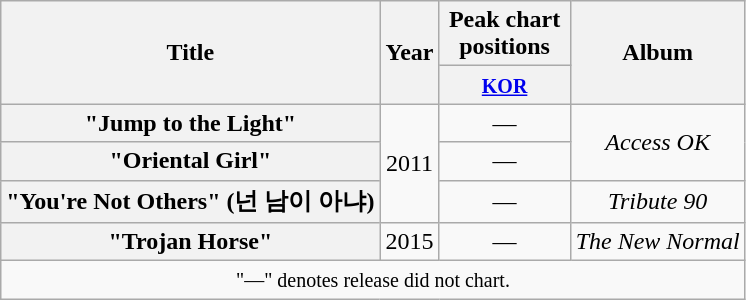<table class="wikitable plainrowheaders" style="text-align:center;">
<tr>
<th rowspan="2" scope="col">Title</th>
<th rowspan="2" scope="col">Year</th>
<th colspan="1" scope="col" style="width:5em;">Peak chart positions</th>
<th rowspan="2">Album</th>
</tr>
<tr>
<th><small><a href='#'>KOR</a></small><br></th>
</tr>
<tr>
<th scope="row">"Jump to the Light"</th>
<td rowspan="3">2011</td>
<td>—</td>
<td rowspan="2"><em>Access OK</em></td>
</tr>
<tr>
<th scope="row">"Oriental Girl"</th>
<td>—</td>
</tr>
<tr>
<th scope="row">"You're Not Others" (넌 남이 아냐)</th>
<td>—</td>
<td><em>Tribute 90</em></td>
</tr>
<tr>
<th scope="row">"Trojan Horse"</th>
<td>2015</td>
<td>—</td>
<td><em>The New Normal</em></td>
</tr>
<tr>
<td colspan="4"><small>"—" denotes release did not chart.</small></td>
</tr>
</table>
